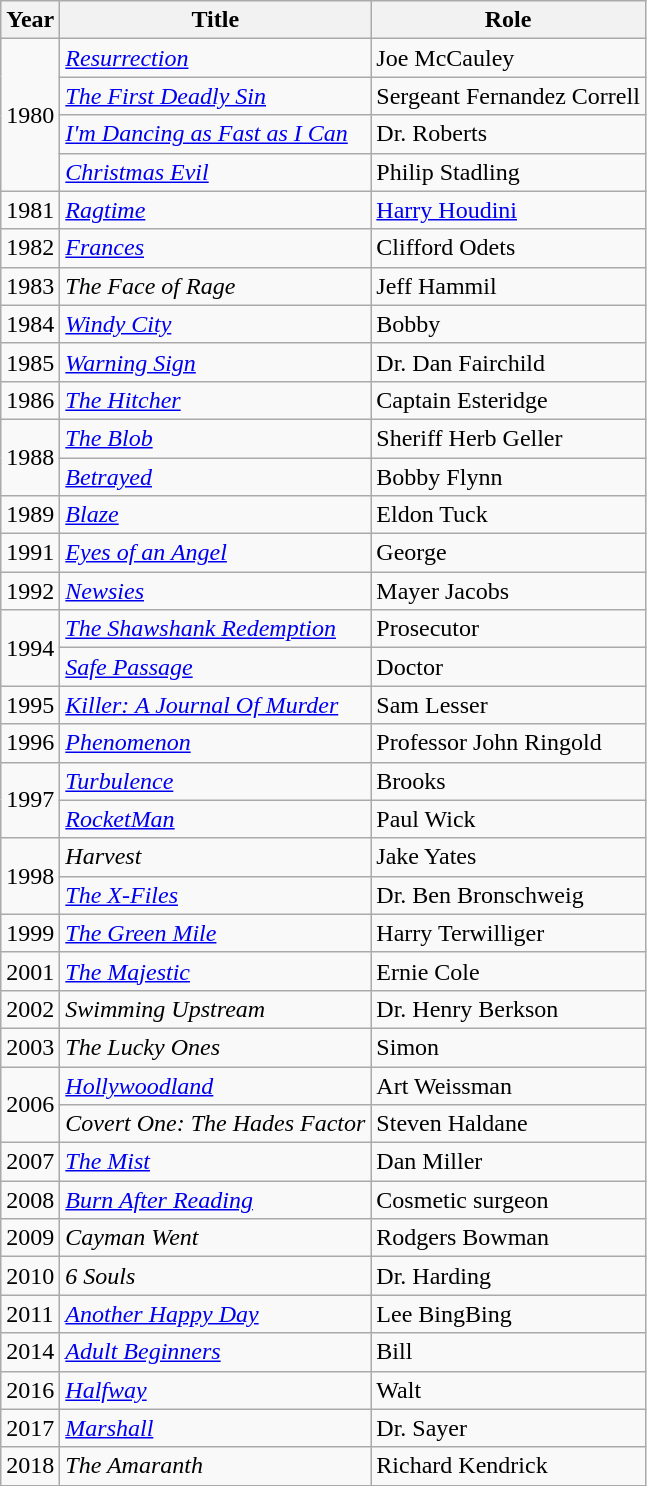<table class = "wikitable sortable">
<tr>
<th>Year</th>
<th>Title</th>
<th>Role</th>
</tr>
<tr>
<td rowspan="4">1980</td>
<td><em><a href='#'>Resurrection</a></em></td>
<td>Joe McCauley</td>
</tr>
<tr>
<td><em><a href='#'>The First Deadly Sin</a></em></td>
<td>Sergeant Fernandez Correll</td>
</tr>
<tr>
<td><em><a href='#'>I'm Dancing as Fast as I Can</a></em></td>
<td>Dr. Roberts</td>
</tr>
<tr>
<td><em><a href='#'>Christmas Evil</a></em></td>
<td>Philip Stadling</td>
</tr>
<tr>
<td>1981</td>
<td><em><a href='#'>Ragtime</a></em></td>
<td><a href='#'>Harry Houdini</a></td>
</tr>
<tr>
<td>1982</td>
<td><em><a href='#'>Frances</a></em></td>
<td>Clifford Odets</td>
</tr>
<tr>
<td>1983</td>
<td><em>The Face of Rage</em></td>
<td>Jeff Hammil</td>
</tr>
<tr>
<td>1984</td>
<td><em><a href='#'>Windy City</a></em></td>
<td>Bobby</td>
</tr>
<tr>
<td>1985</td>
<td><em><a href='#'>Warning Sign</a></em></td>
<td>Dr. Dan Fairchild</td>
</tr>
<tr>
<td>1986</td>
<td><em><a href='#'>The Hitcher</a></em></td>
<td>Captain Esteridge</td>
</tr>
<tr>
<td rowspan="2">1988</td>
<td><em><a href='#'>The Blob</a></em></td>
<td>Sheriff Herb Geller</td>
</tr>
<tr>
<td><em><a href='#'>Betrayed</a></em></td>
<td>Bobby Flynn</td>
</tr>
<tr>
<td>1989</td>
<td><em><a href='#'>Blaze</a></em></td>
<td>Eldon Tuck</td>
</tr>
<tr>
<td>1991</td>
<td><em><a href='#'>Eyes of an Angel</a></em></td>
<td>George</td>
</tr>
<tr>
<td>1992</td>
<td><em><a href='#'>Newsies</a></em></td>
<td>Mayer Jacobs</td>
</tr>
<tr>
<td rowspan="2">1994</td>
<td><em><a href='#'>The Shawshank Redemption</a></em></td>
<td>Prosecutor</td>
</tr>
<tr>
<td><em><a href='#'>Safe Passage</a></em></td>
<td>Doctor</td>
</tr>
<tr>
<td>1995</td>
<td><em><a href='#'>Killer: A Journal Of Murder</a></em></td>
<td>Sam Lesser</td>
</tr>
<tr>
<td>1996</td>
<td><em><a href='#'>Phenomenon</a></em></td>
<td>Professor John Ringold</td>
</tr>
<tr>
<td rowspan="2">1997</td>
<td><em><a href='#'>Turbulence</a></em></td>
<td>Brooks</td>
</tr>
<tr>
<td><em><a href='#'>RocketMan</a></em></td>
<td>Paul Wick</td>
</tr>
<tr>
<td rowspan="2">1998</td>
<td><em>Harvest</em></td>
<td>Jake Yates</td>
</tr>
<tr>
<td><em><a href='#'>The X-Files</a></em></td>
<td>Dr. Ben Bronschweig</td>
</tr>
<tr>
<td>1999</td>
<td><em><a href='#'>The Green Mile</a></em></td>
<td>Harry Terwilliger</td>
</tr>
<tr>
<td>2001</td>
<td><em><a href='#'>The Majestic</a></em></td>
<td>Ernie Cole</td>
</tr>
<tr>
<td>2002</td>
<td><em>Swimming Upstream</em></td>
<td>Dr. Henry Berkson</td>
</tr>
<tr>
<td>2003</td>
<td><em>The Lucky Ones</em></td>
<td>Simon</td>
</tr>
<tr>
<td rowspan="2">2006</td>
<td><em><a href='#'>Hollywoodland</a></em></td>
<td>Art Weissman</td>
</tr>
<tr>
<td><em>Covert One: The Hades Factor</em></td>
<td>Steven Haldane</td>
</tr>
<tr>
<td>2007</td>
<td><em><a href='#'>The Mist</a></em></td>
<td>Dan Miller</td>
</tr>
<tr>
<td>2008</td>
<td><em><a href='#'>Burn After Reading</a></em></td>
<td>Cosmetic surgeon</td>
</tr>
<tr>
<td>2009</td>
<td><em>Cayman Went</em></td>
<td>Rodgers Bowman</td>
</tr>
<tr>
<td>2010</td>
<td><em>6 Souls</em></td>
<td>Dr. Harding</td>
</tr>
<tr>
<td>2011</td>
<td><em><a href='#'>Another Happy Day</a></em></td>
<td>Lee BingBing</td>
</tr>
<tr>
<td>2014</td>
<td><em><a href='#'>Adult Beginners</a></em></td>
<td>Bill</td>
</tr>
<tr>
<td>2016</td>
<td><em><a href='#'>Halfway</a></em></td>
<td>Walt</td>
</tr>
<tr>
<td>2017</td>
<td><em><a href='#'>Marshall</a></em></td>
<td>Dr. Sayer</td>
</tr>
<tr>
<td>2018</td>
<td><em>The Amaranth</em></td>
<td>Richard Kendrick</td>
</tr>
</table>
